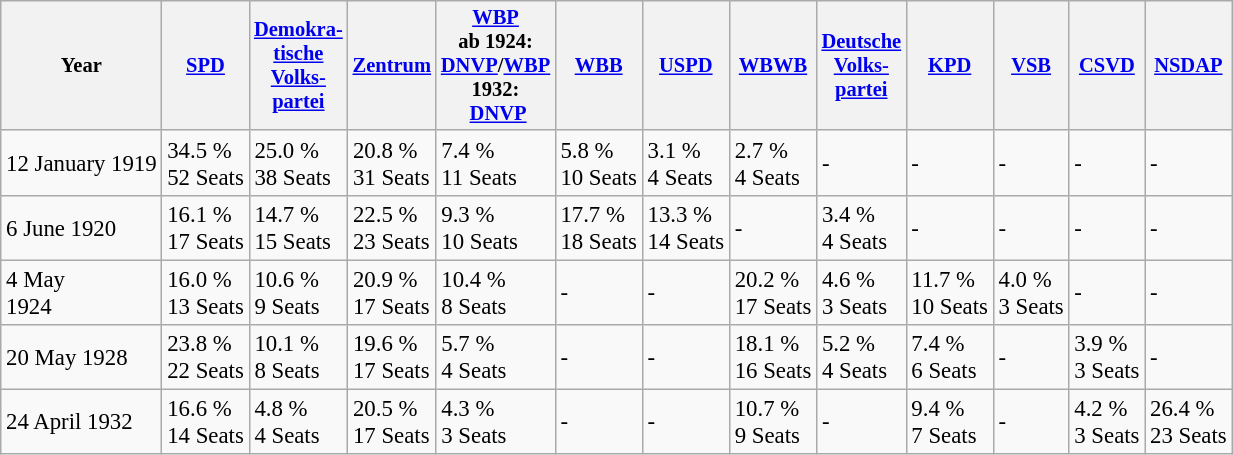<table class="wikitable" style="font-size:95%;">
<tr style="background: #f3f3f3;font-size:90%;">
<th>Year</th>
<th><a href='#'>SPD</a></th>
<th><a href='#'>Demokra-<br>tische<br>Volks-<br>partei</a></th>
<th><a href='#'>Zentrum</a></th>
<th><a href='#'>WBP</a><br>ab 1924:<br><a href='#'>DNVP</a>/<a href='#'>WBP</a><br>1932:<br> <a href='#'>DNVP</a></th>
<th><a href='#'>WBB</a></th>
<th><a href='#'>USPD</a></th>
<th><a href='#'>WBWB</a></th>
<th><a href='#'>Deutsche<br>Volks-<br>partei</a></th>
<th><a href='#'>KPD</a></th>
<th><a href='#'>VSB</a></th>
<th><a href='#'>CSVD</a></th>
<th><a href='#'>NSDAP</a></th>
</tr>
<tr ->
<td>12 January 1919</td>
<td>34.5 %<br>52 Seats</td>
<td>25.0 %<br>38 Seats</td>
<td>20.8 %<br>31 Seats</td>
<td>7.4 %<br>11 Seats</td>
<td>5.8 %<br>10 Seats</td>
<td>3.1 %<br>4 Seats</td>
<td>2.7 %<br>4 Seats</td>
<td>-</td>
<td>-</td>
<td>-</td>
<td>-</td>
<td>-</td>
</tr>
<tr ->
<td>6 June 1920</td>
<td>16.1 %<br>17 Seats</td>
<td>14.7 %<br>15 Seats</td>
<td>22.5 %<br>23 Seats</td>
<td>9.3 %<br>10 Seats</td>
<td>17.7 %<br>18 Seats</td>
<td>13.3 %<br>14 Seats</td>
<td>-</td>
<td>3.4 %<br>4 Seats</td>
<td>-</td>
<td>-</td>
<td>-</td>
<td>-</td>
</tr>
<tr ->
<td>4 May<br>1924</td>
<td>16.0 %<br>13 Seats</td>
<td>10.6 %<br>9 Seats</td>
<td>20.9 %<br>17 Seats</td>
<td>10.4 %<br>8 Seats</td>
<td>-</td>
<td>-</td>
<td>20.2 %<br>17 Seats</td>
<td>4.6 %<br>3 Seats</td>
<td>11.7 %<br>10 Seats</td>
<td>4.0 %<br>3 Seats</td>
<td>-</td>
<td>-</td>
</tr>
<tr ->
<td>20 May 1928</td>
<td>23.8 %<br>22 Seats</td>
<td>10.1 %<br>8 Seats</td>
<td>19.6 %<br>17 Seats</td>
<td>5.7 %<br>4 Seats</td>
<td>-</td>
<td>-</td>
<td>18.1 %<br>16 Seats</td>
<td>5.2 %<br>4 Seats</td>
<td>7.4 %<br>6 Seats</td>
<td>-</td>
<td>3.9 %<br>3 Seats</td>
<td>-</td>
</tr>
<tr ->
<td>24 April 1932</td>
<td>16.6 %<br>14 Seats</td>
<td>4.8 %<br>4 Seats</td>
<td>20.5 %<br>17 Seats</td>
<td>4.3 %<br>3 Seats</td>
<td>-</td>
<td>-</td>
<td>10.7 %<br>9 Seats</td>
<td>-</td>
<td>9.4 %<br>7 Seats</td>
<td>-</td>
<td>4.2 %<br>3 Seats</td>
<td>26.4 %<br>23 Seats</td>
</tr>
</table>
